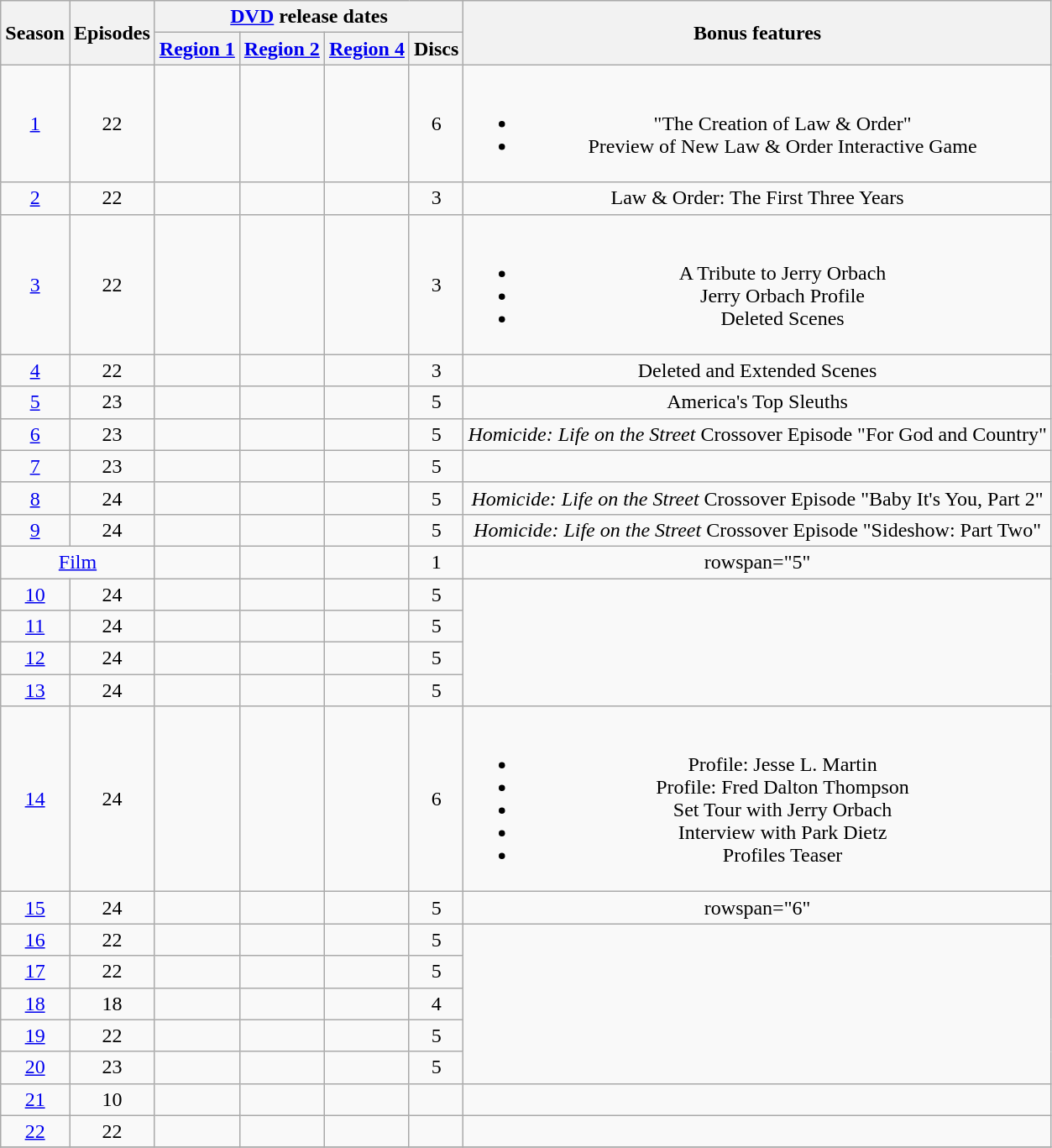<table class="wikitable plainrowheaders" style="text-align: center;">
<tr>
<th scope="col" rowspan=2>Season</th>
<th scope="col" rowspan=2>Episodes</th>
<th scope="col" colspan=4><a href='#'>DVD</a> release dates</th>
<th scope="col" rowspan=2>Bonus features</th>
</tr>
<tr>
<th scope="col"><a href='#'>Region 1</a></th>
<th scope="col"><a href='#'>Region 2</a></th>
<th scope="col"><a href='#'>Region 4</a></th>
<th scope="col">Discs</th>
</tr>
<tr>
<td scope="row"><a href='#'>1</a></td>
<td>22</td>
<td></td>
<td></td>
<td></td>
<td>6</td>
<td><br><ul><li>"The Creation of Law & Order"</li><li>Preview of New Law & Order Interactive Game</li></ul></td>
</tr>
<tr>
<td scope="row"><a href='#'>2</a></td>
<td>22</td>
<td></td>
<td></td>
<td></td>
<td>3</td>
<td>Law & Order: The First Three Years</td>
</tr>
<tr>
<td scope="row"><a href='#'>3</a></td>
<td>22</td>
<td></td>
<td></td>
<td></td>
<td>3</td>
<td><br><ul><li>A Tribute to Jerry Orbach</li><li>Jerry Orbach Profile</li><li>Deleted Scenes</li></ul></td>
</tr>
<tr>
<td scope="row"><a href='#'>4</a></td>
<td>22</td>
<td></td>
<td></td>
<td></td>
<td>3</td>
<td>Deleted and Extended Scenes</td>
</tr>
<tr>
<td scope="row"><a href='#'>5</a></td>
<td>23</td>
<td></td>
<td></td>
<td></td>
<td>5</td>
<td>America's Top Sleuths</td>
</tr>
<tr>
<td scope="row"><a href='#'>6</a></td>
<td>23</td>
<td></td>
<td></td>
<td></td>
<td>5</td>
<td><em>Homicide: Life on the Street</em> Crossover Episode "For God and Country"</td>
</tr>
<tr>
<td scope="row"><a href='#'>7</a></td>
<td>23</td>
<td></td>
<td></td>
<td></td>
<td>5</td>
<td></td>
</tr>
<tr>
<td scope="row"><a href='#'>8</a></td>
<td>24</td>
<td></td>
<td></td>
<td></td>
<td>5</td>
<td><em>Homicide: Life on the Street</em> Crossover Episode "Baby It's You, Part 2"</td>
</tr>
<tr>
<td scope="row"><a href='#'>9</a></td>
<td>24</td>
<td></td>
<td></td>
<td></td>
<td>5</td>
<td><em>Homicide: Life on the Street</em> Crossover Episode "Sideshow: Part Two"</td>
</tr>
<tr>
<td colspan="2"><a href='#'>Film</a></td>
<td></td>
<td></td>
<td></td>
<td>1</td>
<td>rowspan="5" </td>
</tr>
<tr>
<td scope="row"><a href='#'>10</a></td>
<td>24</td>
<td></td>
<td></td>
<td></td>
<td>5</td>
</tr>
<tr>
<td scope="row"><a href='#'>11</a></td>
<td>24</td>
<td></td>
<td></td>
<td></td>
<td>5</td>
</tr>
<tr>
<td scope="row"><a href='#'>12</a></td>
<td>24</td>
<td></td>
<td></td>
<td></td>
<td>5</td>
</tr>
<tr>
<td scope="row"><a href='#'>13</a></td>
<td>24</td>
<td></td>
<td></td>
<td></td>
<td>5</td>
</tr>
<tr>
<td scope="row"><a href='#'>14</a></td>
<td>24</td>
<td></td>
<td></td>
<td></td>
<td>6</td>
<td><br><ul><li>Profile: Jesse L. Martin</li><li>Profile: Fred Dalton Thompson</li><li>Set Tour with Jerry Orbach</li><li>Interview with Park Dietz</li><li>Profiles Teaser</li></ul></td>
</tr>
<tr>
<td scope="row"><a href='#'>15</a></td>
<td>24</td>
<td></td>
<td></td>
<td></td>
<td>5</td>
<td>rowspan="6" </td>
</tr>
<tr>
<td scope="row"><a href='#'>16</a></td>
<td>22</td>
<td></td>
<td></td>
<td></td>
<td>5</td>
</tr>
<tr>
<td scope="row"><a href='#'>17</a></td>
<td>22</td>
<td></td>
<td></td>
<td></td>
<td>5</td>
</tr>
<tr>
<td scope="row"><a href='#'>18</a></td>
<td>18</td>
<td></td>
<td></td>
<td></td>
<td>4</td>
</tr>
<tr>
<td scope="row"><a href='#'>19</a></td>
<td>22</td>
<td></td>
<td></td>
<td></td>
<td>5</td>
</tr>
<tr>
<td scope="row"><a href='#'>20</a></td>
<td>23</td>
<td></td>
<td></td>
<td></td>
<td>5</td>
</tr>
<tr>
<td scope="row"><a href='#'>21</a></td>
<td>10</td>
<td></td>
<td></td>
<td></td>
<td></td>
<td></td>
</tr>
<tr>
<td scope="row"><a href='#'>22</a></td>
<td>22</td>
<td></td>
<td></td>
<td></td>
<td></td>
<td></td>
</tr>
<tr>
</tr>
</table>
